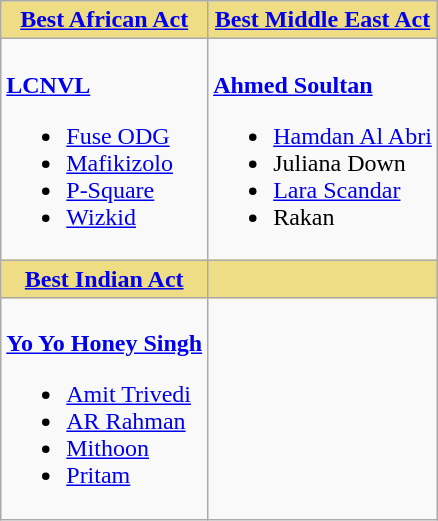<table class=wikitable style="width=100%">
<tr>
<th style="background:#EEDD85; width=50%"><a href='#'>Best African Act</a></th>
<th style="background:#EEDD85; width=50%"><a href='#'>Best Middle East Act</a></th>
</tr>
<tr>
<td valign="top"><br><strong><a href='#'>LCNVL</a></strong><ul><li><a href='#'>Fuse ODG</a></li><li><a href='#'>Mafikizolo</a></li><li><a href='#'>P-Square</a></li><li><a href='#'>Wizkid</a></li></ul></td>
<td valign="top"><br><strong><a href='#'>Ahmed Soultan</a></strong><ul><li><a href='#'>Hamdan Al Abri</a></li><li>Juliana Down</li><li><a href='#'>Lara Scandar</a></li><li>Rakan</li></ul></td>
</tr>
<tr>
<th style="background:#EEDD85; width=50%"><a href='#'>Best Indian Act</a></th>
<th style="background:#EEDD85; width=50%"></th>
</tr>
<tr>
<td valign="top"><br><strong><a href='#'>Yo Yo Honey Singh</a></strong><ul><li><a href='#'>Amit Trivedi</a></li><li><a href='#'>AR Rahman</a></li><li><a href='#'>Mithoon</a></li><li><a href='#'>Pritam</a></li></ul></td>
<td valign="top"></td>
</tr>
</table>
